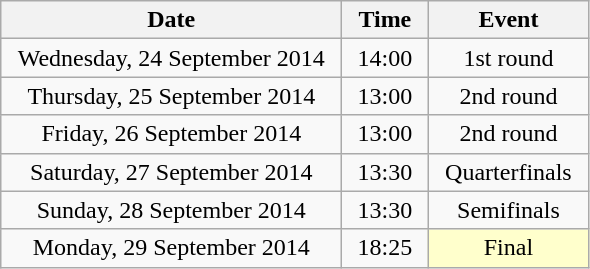<table class = "wikitable" style="text-align:center;">
<tr>
<th width=220>Date</th>
<th width=50>Time</th>
<th width=100>Event</th>
</tr>
<tr>
<td>Wednesday, 24 September 2014</td>
<td>14:00</td>
<td>1st round</td>
</tr>
<tr>
<td>Thursday, 25 September 2014</td>
<td>13:00</td>
<td>2nd round</td>
</tr>
<tr>
<td>Friday, 26 September 2014</td>
<td>13:00</td>
<td>2nd round</td>
</tr>
<tr>
<td>Saturday, 27 September 2014</td>
<td>13:30</td>
<td>Quarterfinals</td>
</tr>
<tr>
<td>Sunday, 28 September 2014</td>
<td>13:30</td>
<td>Semifinals</td>
</tr>
<tr>
<td>Monday, 29 September 2014</td>
<td>18:25</td>
<td bgcolor=ffffcc>Final</td>
</tr>
</table>
